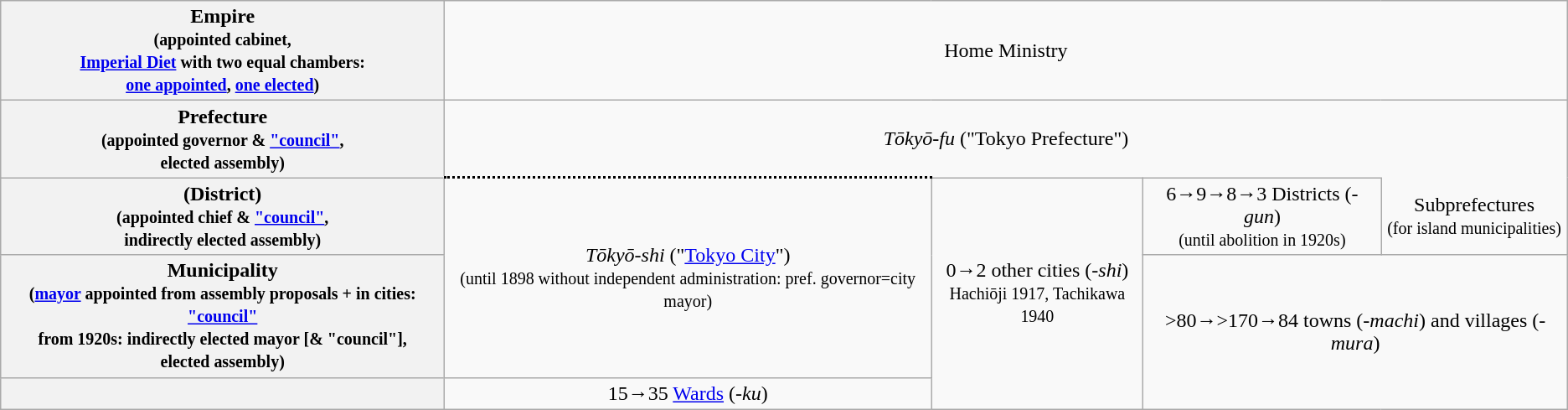<table class="wikitable">
<tr align="center">
<th>Empire<br><small>(appointed cabinet,<br><a href='#'>Imperial Diet</a> with two equal chambers:<br><a href='#'>one appointed</a>, <a href='#'>one elected</a>)</small></th>
<td colspan="4">Home Ministry</td>
</tr>
<tr align="center">
<th>Prefecture<br><small>(appointed governor & <a href='#'>"council"</a>,<br>elected assembly)</small></th>
<td colspan="4"><em>Tōkyō-fu</em> ("Tokyo Prefecture")</td>
</tr>
<tr align="center">
<th>(District)<br><small>(appointed chief & <a href='#'>"council"</a>,<br>indirectly elected assembly)</small></th>
<td style="border-top:2px dotted" rowspan="2"><em>Tōkyō-shi</em> ("<a href='#'>Tokyo City</a>")<br><small>(until 1898 without independent administration: pref. governor=city mayor)</small></td>
<td rowspan="3">0→2 other cities (<em>-shi</em>)<br><small>Hachiōji 1917, Tachikawa 1940</small></td>
<td>6→9→8→3 Districts (<em>-gun</em>)<br><small>(until abolition in 1920s)</small></td>
<td style="border-top:hidden">Subprefectures<br><small>(for island municipalities)</small></td>
</tr>
<tr align="center">
<th>Municipality<br><small>(<a href='#'>mayor</a> appointed from assembly proposals + in cities: <a href='#'>"council"</a><br>from 1920s: indirectly elected mayor [& "council"],<br>elected assembly)</small></th>
<td rowspan="2" colspan="2">>80→>170→84 towns (<em>-machi</em>) and villages (<em>-mura</em>)</td>
</tr>
<tr align="center">
<th></th>
<td>15→35 <a href='#'>Wards</a> (<em>-ku</em>)</td>
</tr>
</table>
